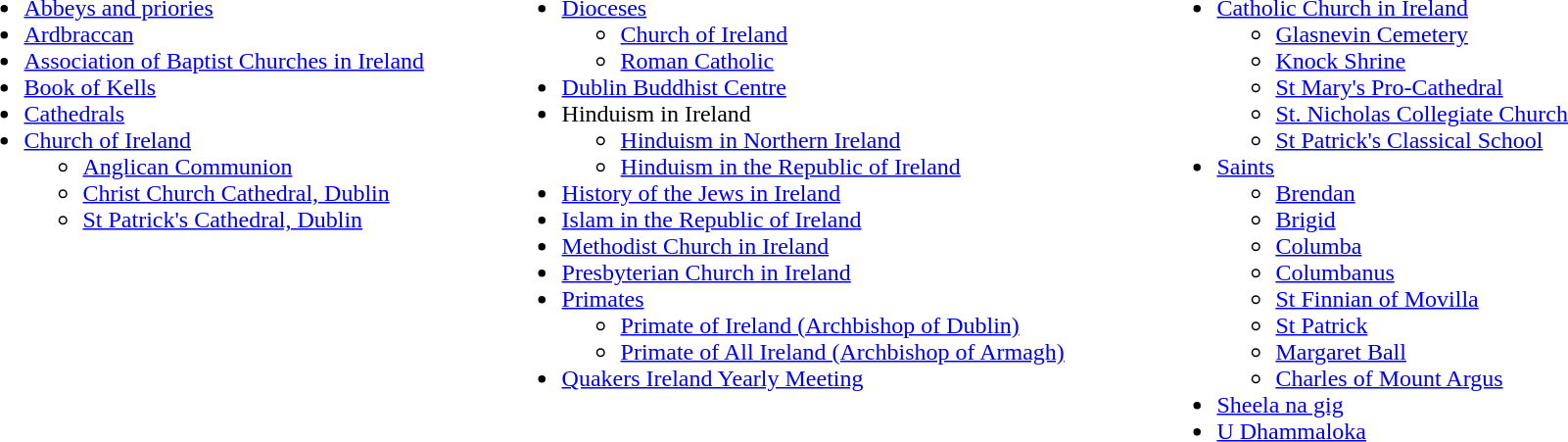<table width="90%">
<tr valign=top>
<td style= width="30%"><br><ul><li><a href='#'>Abbeys and priories</a></li><li><a href='#'>Ardbraccan</a></li><li><a href='#'>Association of Baptist Churches in Ireland</a></li><li><a href='#'>Book of Kells</a></li><li><a href='#'>Cathedrals</a></li><li><a href='#'>Church of Ireland</a><ul><li><a href='#'>Anglican Communion</a></li><li><a href='#'>Christ Church Cathedral, Dublin</a></li><li><a href='#'>St Patrick's Cathedral, Dublin</a></li></ul></li></ul></td>
<td></td>
<td style= width="30%"><br><ul><li><a href='#'>Dioceses</a><ul><li><a href='#'>Church of Ireland</a></li><li><a href='#'>Roman Catholic</a></li></ul></li><li><a href='#'>Dublin Buddhist Centre</a></li><li>Hinduism in Ireland<ul><li><a href='#'>Hinduism in Northern Ireland</a></li><li><a href='#'>Hinduism in the Republic of Ireland</a></li></ul></li><li><a href='#'>History of the Jews in Ireland</a></li><li><a href='#'>Islam in the Republic of Ireland</a></li><li><a href='#'>Methodist Church in Ireland</a></li><li><a href='#'>Presbyterian Church in Ireland</a></li><li><a href='#'>Primates</a><ul><li><a href='#'>Primate of Ireland (Archbishop of Dublin)</a></li><li><a href='#'>Primate of All Ireland (Archbishop of Armagh)</a></li></ul></li><li><a href='#'>Quakers Ireland Yearly Meeting</a></li></ul></td>
<td></td>
<td style= width="30%"><br><ul><li><a href='#'>Catholic Church in Ireland</a><ul><li><a href='#'>Glasnevin Cemetery</a></li><li><a href='#'>Knock Shrine</a></li><li><a href='#'>St Mary's Pro-Cathedral</a></li><li><a href='#'>St. Nicholas Collegiate Church</a></li><li><a href='#'>St Patrick's Classical School</a></li></ul></li><li><a href='#'>Saints</a><ul><li><a href='#'>Brendan</a></li><li><a href='#'>Brigid</a></li><li><a href='#'>Columba</a></li><li><a href='#'>Columbanus</a></li><li><a href='#'>St Finnian of Movilla</a></li><li><a href='#'>St Patrick</a></li><li><a href='#'>Margaret Ball</a></li><li><a href='#'>Charles of Mount Argus</a></li></ul></li><li><a href='#'>Sheela na gig</a></li><li><a href='#'>U Dhammaloka</a></li></ul></td>
</tr>
</table>
